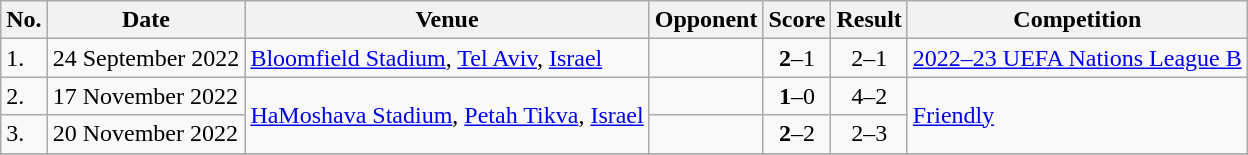<table class="wikitable sortable">
<tr>
<th>No.</th>
<th>Date</th>
<th>Venue</th>
<th>Opponent</th>
<th>Score</th>
<th>Result</th>
<th>Competition</th>
</tr>
<tr>
<td>1.</td>
<td>24 September 2022</td>
<td rowspan=1><a href='#'>Bloomfield Stadium</a>, <a href='#'>Tel Aviv</a>, <a href='#'>Israel</a></td>
<td></td>
<td align=center><strong>2</strong>–1</td>
<td align=center>2–1</td>
<td rowspan=1><a href='#'>2022–23 UEFA Nations League B</a></td>
</tr>
<tr>
<td>2.</td>
<td>17 November 2022</td>
<td rowspan=2><a href='#'>HaMoshava Stadium</a>, <a href='#'>Petah Tikva</a>, <a href='#'>Israel</a></td>
<td></td>
<td align=center><strong>1</strong>–0</td>
<td align=center>4–2</td>
<td rowspan=2><a href='#'>Friendly</a></td>
</tr>
<tr>
<td>3.</td>
<td>20 November 2022</td>
<td></td>
<td align=center><strong>2</strong>–2</td>
<td align=center>2–3</td>
</tr>
<tr>
</tr>
</table>
